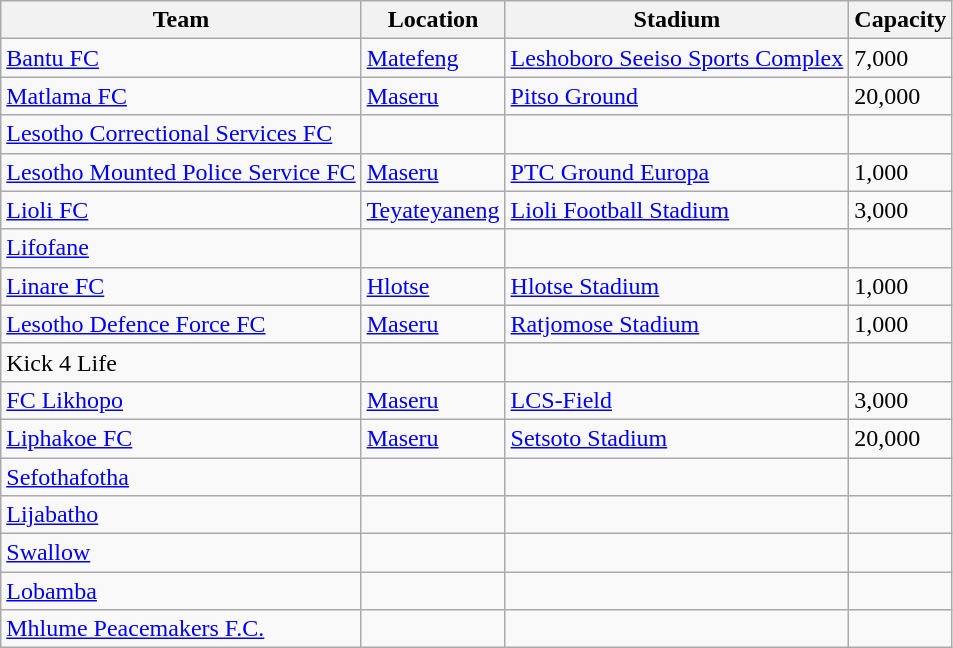<table class="wikitable sortable">
<tr>
<th>Team</th>
<th>Location</th>
<th>Stadium</th>
<th>Capacity</th>
</tr>
<tr>
<td><a href='#'>Bantu FC</a></td>
<td><a href='#'>Matefeng</a></td>
<td><a href='#'>Leshoboro Seeiso Sports Complex</a></td>
<td>7,000</td>
</tr>
<tr>
<td><a href='#'>Matlama FC</a></td>
<td><a href='#'>Maseru</a></td>
<td><a href='#'>Pitso Ground</a></td>
<td>20,000</td>
</tr>
<tr>
<td><a href='#'>Lesotho Correctional Services FC</a></td>
<td></td>
<td></td>
<td></td>
</tr>
<tr>
<td><a href='#'>Lesotho Mounted Police Service FC</a></td>
<td><a href='#'>Maseru</a></td>
<td><a href='#'>PTC Ground Europa</a></td>
<td>1,000</td>
</tr>
<tr>
<td><a href='#'>Lioli FC</a></td>
<td><a href='#'>Teyateyaneng</a></td>
<td><a href='#'>Lioli Football Stadium</a></td>
<td>3,000</td>
</tr>
<tr>
<td><a href='#'>Lifofane</a></td>
<td></td>
<td></td>
<td></td>
</tr>
<tr>
<td><a href='#'>Linare FC</a></td>
<td><a href='#'>Hlotse</a></td>
<td><a href='#'>Hlotse Stadium</a></td>
<td>1,000</td>
</tr>
<tr>
<td><a href='#'>Lesotho Defence Force FC</a></td>
<td><a href='#'>Maseru</a></td>
<td><a href='#'>Ratjomose Stadium</a></td>
<td>1,000</td>
</tr>
<tr>
<td>Kick 4 Life</td>
<td></td>
<td></td>
<td></td>
</tr>
<tr>
<td><a href='#'>FC Likhopo</a></td>
<td><a href='#'>Maseru</a></td>
<td><a href='#'>LCS-Field</a></td>
<td>3,000</td>
</tr>
<tr>
<td><a href='#'>Liphakoe FC</a></td>
<td><a href='#'>Maseru</a></td>
<td><a href='#'>Setsoto Stadium</a></td>
<td>20,000</td>
</tr>
<tr>
<td><a href='#'>Sefothafotha</a></td>
<td></td>
<td></td>
<td></td>
</tr>
<tr>
<td><a href='#'>Lijabatho</a></td>
<td></td>
<td></td>
<td></td>
</tr>
<tr>
<td><a href='#'>Swallow</a></td>
<td></td>
<td></td>
<td></td>
</tr>
<tr>
<td><a href='#'>Lobamba</a></td>
<td></td>
<td></td>
<td></td>
</tr>
<tr>
<td><a href='#'>Mhlume Peacemakers F.C.</a></td>
<td></td>
<td></td>
<td></td>
</tr>
</table>
